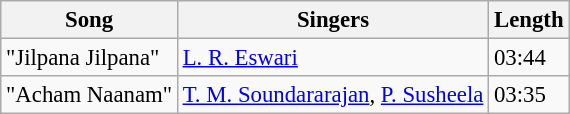<table class="wikitable" style="font-size:95%;">
<tr>
<th>Song</th>
<th>Singers</th>
<th>Length</th>
</tr>
<tr>
<td>"Jilpana Jilpana"</td>
<td><a href='#'>L. R. Eswari</a></td>
<td>03:44</td>
</tr>
<tr>
<td>"Acham Naanam"</td>
<td><a href='#'>T. M. Soundararajan</a>, <a href='#'>P. Susheela</a></td>
<td>03:35</td>
</tr>
</table>
